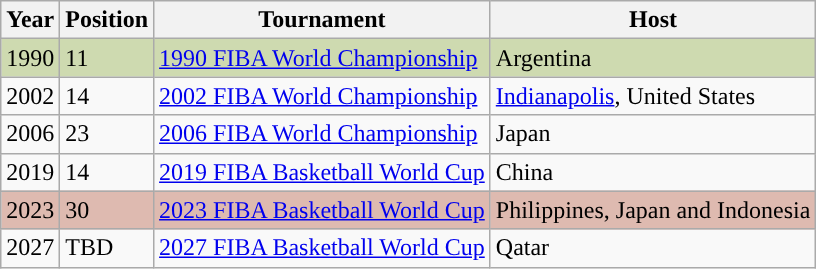<table class="wikitable">
<tr>
<th>Year</th>
<th>Position</th>
<th>Tournament</th>
<th>Host</th>
</tr>
<tr style="background:#cedab0;">
<td>1990</td>
<td>11</td>
<td><a href='#'>1990 FIBA World Championship</a></td>
<td>Argentina</td>
</tr>
<tr style="background:">
<td>2002</td>
<td>14</td>
<td><a href='#'>2002 FIBA World Championship</a></td>
<td><a href='#'>Indianapolis</a>, United States</td>
</tr>
<tr>
<td>2006</td>
<td>23</td>
<td><a href='#'>2006 FIBA World Championship</a></td>
<td>Japan</td>
</tr>
<tr>
<td>2019</td>
<td>14</td>
<td><a href='#'>2019 FIBA Basketball World Cup</a></td>
<td>China</td>
</tr>
<tr style="background:#DEBAB0">
<td>2023</td>
<td>30</td>
<td><a href='#'>2023 FIBA Basketball World Cup</a></td>
<td>Philippines, Japan and Indonesia</td>
</tr>
<tr>
<td>2027</td>
<td>TBD</td>
<td><a href='#'>2027 FIBA Basketball World Cup</a></td>
<td>Qatar</td>
</tr>
</table>
